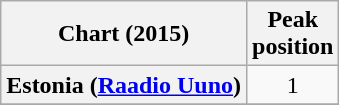<table class="wikitable sortable plainrowheaders">
<tr>
<th scope="col">Chart (2015)</th>
<th scope="col">Peak<br>position</th>
</tr>
<tr>
<th scope="row">Estonia (<a href='#'>Raadio Uuno</a>)</th>
<td align="center">1</td>
</tr>
<tr>
</tr>
</table>
